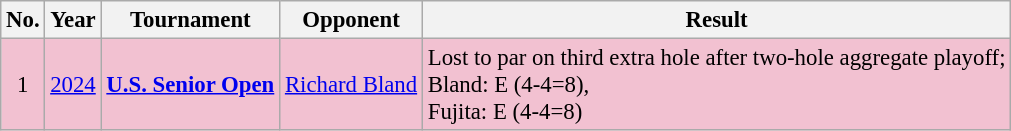<table class="wikitable" style="font-size:95%;">
<tr>
<th>No.</th>
<th>Year</th>
<th>Tournament</th>
<th>Opponent</th>
<th>Result</th>
</tr>
<tr style="background:#F2C1D1;">
<td align=center>1</td>
<td><a href='#'>2024</a></td>
<td><strong><a href='#'>U.S. Senior Open</a></strong></td>
<td> <a href='#'>Richard Bland</a></td>
<td>Lost to par on third extra hole after two-hole aggregate playoff;<br>Bland: E (4-4=8),<br>Fujita: E (4-4=8)</td>
</tr>
</table>
